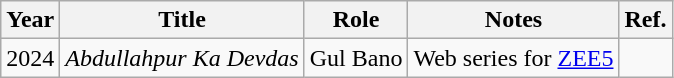<table class="wikitable sortable plainrowheaders">
<tr style="text-align:center;">
<th scope="col">Year</th>
<th scope="col">Title</th>
<th scope="col">Role</th>
<th scope="col" class="unsortable">Notes</th>
<th scope="col" class="unsortable">Ref.</th>
</tr>
<tr>
<td>2024</td>
<td><em>Abdullahpur Ka Devdas</em></td>
<td>Gul Bano</td>
<td>Web series for <a href='#'>ZEE5</a></td>
<td></td>
</tr>
</table>
